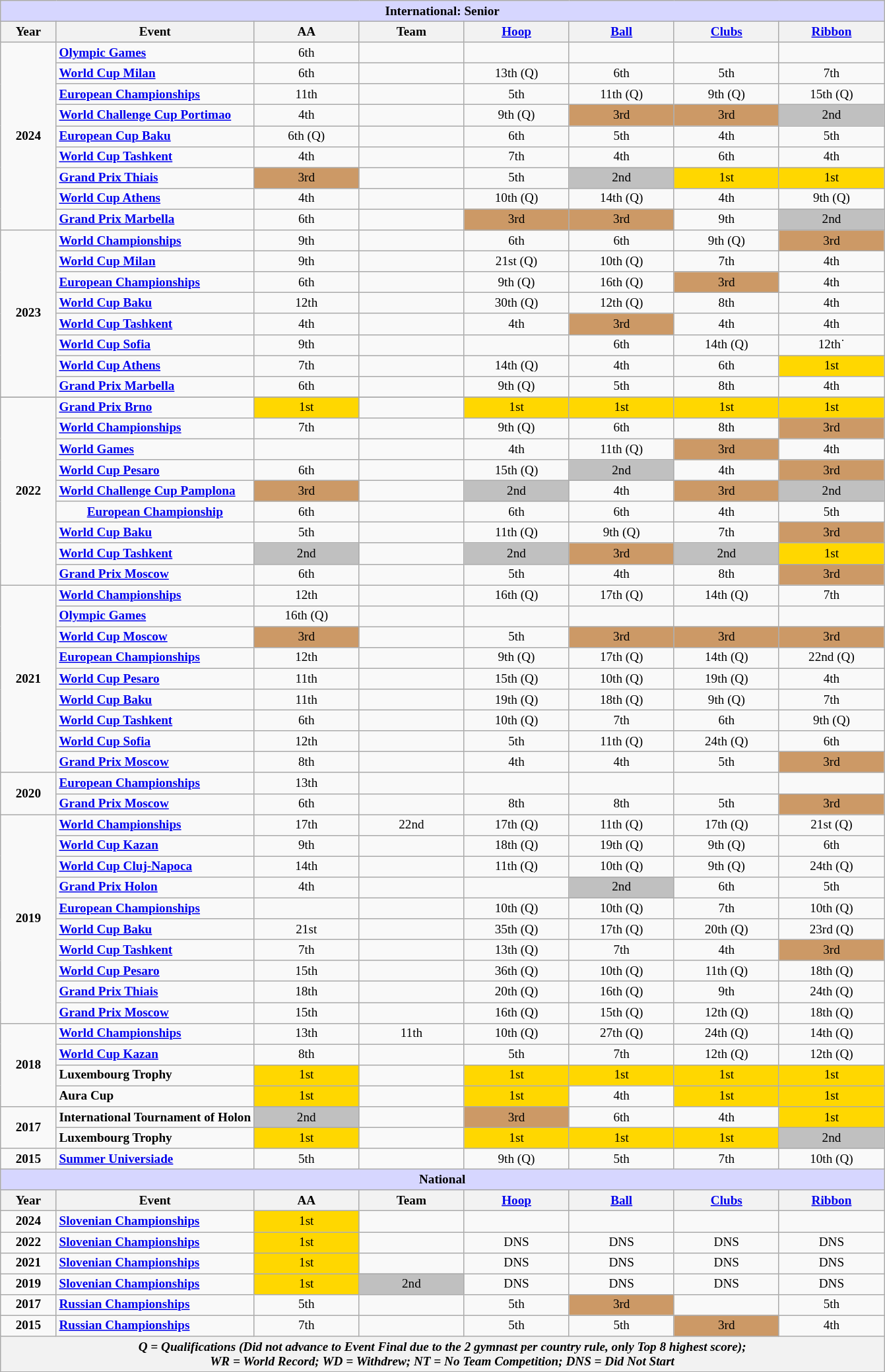<table class="wikitable" style="text-align:center; font-size: 80%;">
<tr>
<th align=center colspan=8 style="background-color: #D6D6FF; "><strong>International: Senior</strong></th>
</tr>
<tr>
<th>Year</th>
<th>Event</th>
<th width=100px>AA</th>
<th width=100px>Team</th>
<th width=100px><a href='#'>Hoop</a></th>
<th width=100px><a href='#'>Ball</a></th>
<th width=100px><a href='#'>Clubs</a></th>
<th width=100px><a href='#'>Ribbon</a></th>
</tr>
<tr>
<td rowspan="9"><strong>2024</strong></td>
<td align=left><strong><a href='#'>Olympic Games</a></strong></td>
<td>6th</td>
<td></td>
<td></td>
<td></td>
<td></td>
<td></td>
</tr>
<tr>
<td align="left"><strong><a href='#'>World Cup Milan</a></strong></td>
<td>6th</td>
<td></td>
<td>13th (Q)</td>
<td>6th</td>
<td>5th</td>
<td>7th</td>
</tr>
<tr>
<td align=left><strong><a href='#'>European Championships</a></strong></td>
<td>11th</td>
<td></td>
<td>5th</td>
<td>11th (Q)</td>
<td>9th (Q)</td>
<td>15th (Q)</td>
</tr>
<tr>
<td align="left"><strong><a href='#'>World Challenge Cup Portimao</a></strong></td>
<td>4th</td>
<td></td>
<td>9th (Q)</td>
<td bgcolor="CC9966">3rd</td>
<td bgcolor=CC9966>3rd</td>
<td bgcolor=silver>2nd</td>
</tr>
<tr>
<td align="left"><strong><a href='#'>European Cup Baku</a></strong></td>
<td>6th (Q)</td>
<td></td>
<td>6th</td>
<td>5th</td>
<td>4th</td>
<td>5th</td>
</tr>
<tr>
<td align="left"><a href='#'><strong>World Cup Tashkent</strong></a></td>
<td>4th</td>
<td></td>
<td>7th</td>
<td>4th</td>
<td>6th</td>
<td>4th</td>
</tr>
<tr>
<td align="left"><strong><a href='#'>Grand Prix Thiais</a></strong></td>
<td bgcolor=CC9966>3rd</td>
<td></td>
<td>5th</td>
<td bgcolor=silver>2nd</td>
<td bgcolor=gold>1st</td>
<td bgcolor=gold>1st</td>
</tr>
<tr>
<td align="left"><strong><a href='#'>World Cup Athens</a></strong></td>
<td>4th</td>
<td></td>
<td>10th (Q)</td>
<td>14th (Q)</td>
<td>4th</td>
<td>9th (Q)</td>
</tr>
<tr>
<td align=left><strong><a href='#'>Grand Prix Marbella</a></strong></td>
<td>6th</td>
<td></td>
<td bgcolor=CC9966>3rd</td>
<td bgcolor=CC9966>3rd</td>
<td>9th</td>
<td bgcolor=silver>2nd</td>
</tr>
<tr>
<td rowspan="8"><strong>2023</strong></td>
<td align=left><strong><a href='#'>World Championships</a></strong></td>
<td>9th</td>
<td></td>
<td>6th</td>
<td>6th</td>
<td>9th (Q)</td>
<td bgcolor=CC9966>3rd</td>
</tr>
<tr>
<td align="left"><strong><a href='#'>World Cup Milan</a></strong></td>
<td>9th</td>
<td></td>
<td>21st (Q)</td>
<td>10th (Q)</td>
<td>7th</td>
<td>4th</td>
</tr>
<tr>
<td align=left><strong><a href='#'>European Championships</a></strong></td>
<td>6th</td>
<td></td>
<td>9th (Q)</td>
<td>16th (Q)</td>
<td bgcolor=CC9966>3rd</td>
<td>4th</td>
</tr>
<tr>
<td align="left"><strong><a href='#'>World Cup Baku</a></strong></td>
<td>12th</td>
<td></td>
<td>30th (Q)</td>
<td>12th (Q)</td>
<td>8th</td>
<td>4th</td>
</tr>
<tr>
<td align="left"><strong><a href='#'>World Cup Tashkent</a></strong></td>
<td>4th</td>
<td></td>
<td>4th</td>
<td bgcolor=CC9966>3rd</td>
<td>4th</td>
<td>4th</td>
</tr>
<tr>
<td align="left"><strong><a href='#'>World Cup Sofia</a></strong></td>
<td>9th</td>
<td></td>
<td></td>
<td>6th</td>
<td>14th (Q)</td>
<td>12th˙</td>
</tr>
<tr>
<td align="left"><strong><a href='#'>World Cup Athens</a></strong></td>
<td>7th</td>
<td></td>
<td>14th (Q)</td>
<td>4th</td>
<td>6th</td>
<td bgcolor=gold>1st</td>
</tr>
<tr>
<td align="left"><strong><a href='#'>Grand Prix Marbella</a></strong></td>
<td>6th</td>
<td></td>
<td>9th (Q)</td>
<td>5th</td>
<td>8th</td>
<td>4th</td>
</tr>
<tr>
</tr>
<tr>
<td rowspan="9"><strong>2022</strong></td>
<td align="left"><strong><a href='#'>Grand Prix Brno</a></strong></td>
<td bgcolor=gold>1st</td>
<td></td>
<td bgcolor=gold>1st</td>
<td bgcolor=gold>1st</td>
<td bgcolor=gold>1st</td>
<td bgcolor=gold>1st</td>
</tr>
<tr>
<td align=left><strong><a href='#'>World Championships</a></strong></td>
<td>7th</td>
<td></td>
<td>9th (Q)</td>
<td>6th</td>
<td>8th</td>
<td bgcolor=CC9966>3rd</td>
</tr>
<tr>
<td align="left"><strong><a href='#'>World Games</a></strong></td>
<td></td>
<td></td>
<td>4th</td>
<td>11th (Q)</td>
<td bgcolor=CC9966>3rd</td>
<td>4th</td>
</tr>
<tr>
<td align="left"><strong><a href='#'>World Cup Pesaro</a></strong></td>
<td>6th</td>
<td></td>
<td>15th (Q)</td>
<td bgcolor=silver>2nd</td>
<td>4th</td>
<td bgcolor=CC9966>3rd</td>
</tr>
<tr>
<td align="left"><strong><a href='#'>World Challenge Cup Pamplona</a></strong></td>
<td bgcolor=CC9966>3rd</td>
<td></td>
<td bgcolor=silver>2nd</td>
<td>4th</td>
<td bgcolor=CC9966>3rd</td>
<td bgcolor=silver>2nd</td>
</tr>
<tr>
<td><strong><a href='#'>European Championship</a></strong></td>
<td>6th</td>
<td></td>
<td>6th</td>
<td>6th</td>
<td>4th</td>
<td>5th</td>
</tr>
<tr>
<td align="left"><strong><a href='#'>World Cup Baku</a></strong></td>
<td>5th</td>
<td></td>
<td>11th (Q)</td>
<td>9th (Q)</td>
<td>7th</td>
<td bgcolor=CC9966>3rd</td>
</tr>
<tr>
<td align="left"><strong><a href='#'>World Cup Tashkent</a></strong></td>
<td bgcolor=silver>2nd</td>
<td></td>
<td bgcolor=silver>2nd</td>
<td bgcolor=CC9966>3rd</td>
<td bgcolor=silver>2nd</td>
<td bgcolor=gold>1st</td>
</tr>
<tr>
<td align=left><strong><a href='#'>Grand Prix Moscow</a></strong></td>
<td>6th</td>
<td></td>
<td>5th</td>
<td>4th</td>
<td>8th</td>
<td bgcolor=CC9966>3rd</td>
</tr>
<tr>
<td rowspan="9"><strong>2021</strong></td>
<td align=left><strong><a href='#'>World Championships</a></strong></td>
<td>12th</td>
<td></td>
<td>16th (Q)</td>
<td>17th (Q)</td>
<td>14th (Q)</td>
<td>7th</td>
</tr>
<tr>
<td align=left><strong><a href='#'>Olympic Games</a></strong></td>
<td>16th (Q)</td>
<td></td>
<td></td>
<td></td>
<td></td>
<td></td>
</tr>
<tr>
<td align="left"><strong><a href='#'>World Cup Moscow</a></strong></td>
<td bgcolor=CC9966>3rd</td>
<td></td>
<td>5th</td>
<td bgcolor=CC9966>3rd</td>
<td bgcolor=CC9966>3rd</td>
<td bgcolor=CC9966>3rd</td>
</tr>
<tr>
<td align="left"><strong><a href='#'>European Championships</a></strong></td>
<td>12th</td>
<td></td>
<td>9th (Q)</td>
<td>17th (Q)</td>
<td>14th (Q)</td>
<td>22nd (Q)</td>
</tr>
<tr>
<td align="left"><strong><a href='#'>World Cup Pesaro</a></strong></td>
<td>11th</td>
<td></td>
<td>15th (Q)</td>
<td>10th (Q)</td>
<td>19th (Q)</td>
<td>4th</td>
</tr>
<tr>
<td align="left"><strong><a href='#'>World Cup Baku</a></strong></td>
<td>11th</td>
<td></td>
<td>19th (Q)</td>
<td>18th (Q)</td>
<td>9th (Q)</td>
<td>7th</td>
</tr>
<tr>
<td align="left"><strong><a href='#'>World Cup Tashkent</a></strong></td>
<td>6th</td>
<td></td>
<td>10th (Q)</td>
<td>7th</td>
<td>6th</td>
<td>9th (Q)</td>
</tr>
<tr>
<td align="left"><strong><a href='#'>World Cup Sofia</a></strong></td>
<td>12th</td>
<td></td>
<td>5th</td>
<td>11th (Q)</td>
<td>24th (Q)</td>
<td>6th</td>
</tr>
<tr>
<td align=left><strong><a href='#'>Grand Prix Moscow</a></strong></td>
<td>8th</td>
<td></td>
<td>4th</td>
<td>4th</td>
<td>5th</td>
<td bgcolor=CC9966>3rd</td>
</tr>
<tr>
<td rowspan="2"><strong>2020</strong></td>
<td align=left><strong><a href='#'>European Championships</a></strong></td>
<td>13th</td>
<td></td>
<td></td>
<td></td>
<td></td>
<td></td>
</tr>
<tr>
<td align=left><strong><a href='#'>Grand Prix Moscow</a></strong></td>
<td>6th</td>
<td></td>
<td>8th</td>
<td>8th</td>
<td>5th</td>
<td bgcolor=CC9966>3rd</td>
</tr>
<tr>
<td rowspan="10"><strong>2019</strong></td>
<td align=left><strong><a href='#'>World Championships</a></strong></td>
<td>17th</td>
<td>22nd</td>
<td>17th (Q)</td>
<td>11th (Q)</td>
<td>17th (Q)</td>
<td>21st (Q)</td>
</tr>
<tr>
<td align="left"><strong><a href='#'>World Cup Kazan</a></strong></td>
<td>9th</td>
<td></td>
<td>18th (Q)</td>
<td>19th (Q)</td>
<td>9th (Q)</td>
<td>6th</td>
</tr>
<tr>
<td align="left"><strong><a href='#'>World Cup Cluj-Napoca</a></strong></td>
<td>14th</td>
<td></td>
<td>11th (Q)</td>
<td>10th (Q)</td>
<td>9th (Q)</td>
<td>24th (Q)</td>
</tr>
<tr>
<td align="left"><strong><a href='#'>Grand Prix Holon</a></strong></td>
<td>4th</td>
<td></td>
<td></td>
<td bgcolor=silver>2nd</td>
<td>6th</td>
<td>5th</td>
</tr>
<tr>
<td align=left><strong><a href='#'>European Championships</a></strong></td>
<td></td>
<td></td>
<td>10th (Q)</td>
<td>10th (Q)</td>
<td>7th</td>
<td>10th (Q)</td>
</tr>
<tr>
<td align="left"><strong><a href='#'>World Cup Baku</a></strong></td>
<td>21st</td>
<td></td>
<td>35th (Q)</td>
<td>17th (Q)</td>
<td>20th (Q)</td>
<td>23rd (Q)</td>
</tr>
<tr>
<td align="left"><strong><a href='#'>World Cup Tashkent</a></strong></td>
<td>7th</td>
<td></td>
<td>13th (Q)</td>
<td>7th</td>
<td>4th</td>
<td bgcolor=CC9966>3rd</td>
</tr>
<tr>
<td align="left"><strong><a href='#'>World Cup Pesaro</a></strong></td>
<td>15th</td>
<td></td>
<td>36th (Q)</td>
<td>10th (Q)</td>
<td>11th (Q)</td>
<td>18th (Q)</td>
</tr>
<tr>
<td align="left"><strong><a href='#'>Grand Prix Thiais</a></strong></td>
<td>18th</td>
<td></td>
<td>20th (Q)</td>
<td>16th (Q)</td>
<td>9th</td>
<td>24th (Q)</td>
</tr>
<tr>
<td align="left"><strong><a href='#'>Grand Prix Moscow</a></strong></td>
<td>15th</td>
<td></td>
<td>16th (Q)</td>
<td>15th (Q)</td>
<td>12th (Q)</td>
<td>18th (Q)</td>
</tr>
<tr>
<td rowspan="4"><strong>2018</strong></td>
<td align="left"><strong><a href='#'>World Championships</a></strong></td>
<td>13th</td>
<td>11th</td>
<td>10th (Q)</td>
<td>27th (Q)</td>
<td>24th (Q)</td>
<td>14th (Q)</td>
</tr>
<tr>
<td align="left"><strong><a href='#'>World Cup Kazan</a></strong></td>
<td>8th</td>
<td></td>
<td>5th</td>
<td>7th</td>
<td>12th (Q)</td>
<td>12th (Q)</td>
</tr>
<tr>
<td align="left"><strong>Luxembourg Trophy</strong></td>
<td bgcolor=gold>1st</td>
<td></td>
<td bgcolor=gold>1st</td>
<td bgcolor=gold>1st</td>
<td bgcolor=gold>1st</td>
<td bgcolor=gold>1st</td>
</tr>
<tr>
<td align="left"><strong>Aura Cup</strong></td>
<td bgcolor=gold>1st</td>
<td></td>
<td bgcolor=gold>1st</td>
<td>4th</td>
<td bgcolor=gold>1st</td>
<td bgcolor=gold>1st</td>
</tr>
<tr>
<td rowspan="2"><strong>2017</strong></td>
<td align="left"><strong>International Tournament of Holon</strong></td>
<td bgcolor=silver>2nd</td>
<td></td>
<td bgcolor=CC9966>3rd</td>
<td>6th</td>
<td>4th</td>
<td bgcolor=gold>1st</td>
</tr>
<tr>
<td align="left"><strong>Luxembourg Trophy</strong></td>
<td bgcolor=gold>1st</td>
<td></td>
<td bgcolor=gold>1st</td>
<td bgcolor=gold>1st</td>
<td bgcolor=gold>1st</td>
<td bgcolor=silver>2nd</td>
</tr>
<tr>
<td rowspan="1"><strong>2015</strong></td>
<td align="left"><strong><a href='#'>Summer Universiade</a></strong></td>
<td>5th</td>
<td></td>
<td>9th (Q)</td>
<td>5th</td>
<td>7th</td>
<td>10th (Q)</td>
</tr>
<tr>
<th align=center colspan=8 style="background-color: #D6D6FF; "><strong>National</strong></th>
</tr>
<tr>
<th>Year</th>
<th>Event</th>
<th width=100px>AA</th>
<th width=100px>Team</th>
<th width=100px><a href='#'>Hoop</a></th>
<th width=100px><a href='#'>Ball</a></th>
<th width=100px><a href='#'>Clubs</a></th>
<th width=100px><a href='#'>Ribbon</a></th>
</tr>
<tr>
<td rowspan="1" width=50px><strong>2024</strong></td>
<td align=left><strong><a href='#'>Slovenian Championships</a></strong></td>
<td bgcolor=gold>1st</td>
<td></td>
<td></td>
<td></td>
<td></td>
<td></td>
</tr>
<tr>
<td rowspan="1" width=50px><strong>2022</strong></td>
<td align=left><strong><a href='#'>Slovenian Championships</a></strong></td>
<td bgcolor=gold>1st</td>
<td></td>
<td>DNS</td>
<td>DNS</td>
<td>DNS</td>
<td>DNS</td>
</tr>
<tr>
<td rowspan="1" width=50px><strong>2021</strong></td>
<td align=left><strong><a href='#'>Slovenian Championships</a></strong></td>
<td bgcolor=gold>1st</td>
<td></td>
<td>DNS</td>
<td>DNS</td>
<td>DNS</td>
<td>DNS</td>
</tr>
<tr>
<td rowspan="1" width=50px><strong>2019</strong></td>
<td align=left><strong><a href='#'>Slovenian Championships</a></strong></td>
<td bgcolor=gold>1st</td>
<td bgcolor=silver>2nd</td>
<td>DNS</td>
<td>DNS</td>
<td>DNS</td>
<td>DNS</td>
</tr>
<tr>
<td rowspan="1" width=50px><strong>2017</strong></td>
<td align=left><strong><a href='#'>Russian Championships</a></strong></td>
<td>5th</td>
<td></td>
<td>5th</td>
<td bgcolor=CC9966>3rd</td>
<td></td>
<td>5th</td>
</tr>
<tr>
<td rowspan="1" width=50px><strong>2015</strong></td>
<td align=left><strong><a href='#'>Russian Championships</a></strong></td>
<td>7th</td>
<td></td>
<td>5th</td>
<td>5th</td>
<td bgcolor=CC9966>3rd</td>
<td>4th</td>
</tr>
<tr>
<th align=center colspan=8><em>Q = Qualifications (Did not advance to Event Final due to the 2 gymnast per country rule, only Top 8 highest score);</em> <br> <em>WR = World Record;</em> <em>WD = Withdrew;</em>  <em>NT = No Team Competition;</em> <em>DNS = Did Not Start</em></th>
</tr>
<tr>
</tr>
</table>
